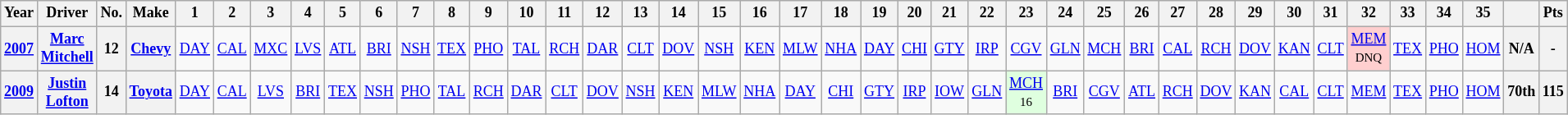<table class="wikitable" style="text-align:center; font-size:75%">
<tr>
<th>Year</th>
<th>Driver</th>
<th>No.</th>
<th>Make</th>
<th>1</th>
<th>2</th>
<th>3</th>
<th>4</th>
<th>5</th>
<th>6</th>
<th>7</th>
<th>8</th>
<th>9</th>
<th>10</th>
<th>11</th>
<th>12</th>
<th>13</th>
<th>14</th>
<th>15</th>
<th>16</th>
<th>17</th>
<th>18</th>
<th>19</th>
<th>20</th>
<th>21</th>
<th>22</th>
<th>23</th>
<th>24</th>
<th>25</th>
<th>26</th>
<th>27</th>
<th>28</th>
<th>29</th>
<th>30</th>
<th>31</th>
<th>32</th>
<th>33</th>
<th>34</th>
<th>35</th>
<th></th>
<th>Pts</th>
</tr>
<tr>
<th><a href='#'>2007</a></th>
<th><a href='#'>Marc Mitchell</a></th>
<th>12</th>
<th><a href='#'>Chevy</a></th>
<td><a href='#'>DAY</a></td>
<td><a href='#'>CAL</a></td>
<td><a href='#'>MXC</a></td>
<td><a href='#'>LVS</a></td>
<td><a href='#'>ATL</a></td>
<td><a href='#'>BRI</a></td>
<td><a href='#'>NSH</a></td>
<td><a href='#'>TEX</a></td>
<td><a href='#'>PHO</a></td>
<td><a href='#'>TAL</a></td>
<td><a href='#'>RCH</a></td>
<td><a href='#'>DAR</a></td>
<td><a href='#'>CLT</a></td>
<td><a href='#'>DOV</a></td>
<td><a href='#'>NSH</a></td>
<td><a href='#'>KEN</a></td>
<td><a href='#'>MLW</a></td>
<td><a href='#'>NHA</a></td>
<td><a href='#'>DAY</a></td>
<td><a href='#'>CHI</a></td>
<td><a href='#'>GTY</a></td>
<td><a href='#'>IRP</a></td>
<td><a href='#'>CGV</a></td>
<td><a href='#'>GLN</a></td>
<td><a href='#'>MCH</a></td>
<td><a href='#'>BRI</a></td>
<td><a href='#'>CAL</a></td>
<td><a href='#'>RCH</a></td>
<td><a href='#'>DOV</a></td>
<td><a href='#'>KAN</a></td>
<td><a href='#'>CLT</a></td>
<td style="background:#FFCFCF;"><a href='#'>MEM</a><br><small>DNQ</small></td>
<td><a href='#'>TEX</a></td>
<td><a href='#'>PHO</a></td>
<td><a href='#'>HOM</a></td>
<th>N/A</th>
<th>-</th>
</tr>
<tr>
<th><a href='#'>2009</a></th>
<th><a href='#'>Justin Lofton</a></th>
<th>14</th>
<th><a href='#'>Toyota</a></th>
<td><a href='#'>DAY</a></td>
<td><a href='#'>CAL</a></td>
<td><a href='#'>LVS</a></td>
<td><a href='#'>BRI</a></td>
<td><a href='#'>TEX</a></td>
<td><a href='#'>NSH</a></td>
<td><a href='#'>PHO</a></td>
<td><a href='#'>TAL</a></td>
<td><a href='#'>RCH</a></td>
<td><a href='#'>DAR</a></td>
<td><a href='#'>CLT</a></td>
<td><a href='#'>DOV</a></td>
<td><a href='#'>NSH</a></td>
<td><a href='#'>KEN</a></td>
<td><a href='#'>MLW</a></td>
<td><a href='#'>NHA</a></td>
<td><a href='#'>DAY</a></td>
<td><a href='#'>CHI</a></td>
<td><a href='#'>GTY</a></td>
<td><a href='#'>IRP</a></td>
<td><a href='#'>IOW</a></td>
<td><a href='#'>GLN</a></td>
<td style="background:#DFFFDF;"><a href='#'>MCH</a><br><small>16</small></td>
<td><a href='#'>BRI</a></td>
<td><a href='#'>CGV</a></td>
<td><a href='#'>ATL</a></td>
<td><a href='#'>RCH</a></td>
<td><a href='#'>DOV</a></td>
<td><a href='#'>KAN</a></td>
<td><a href='#'>CAL</a></td>
<td><a href='#'>CLT</a></td>
<td><a href='#'>MEM</a></td>
<td><a href='#'>TEX</a></td>
<td><a href='#'>PHO</a></td>
<td><a href='#'>HOM</a></td>
<th>70th</th>
<th>115</th>
</tr>
</table>
